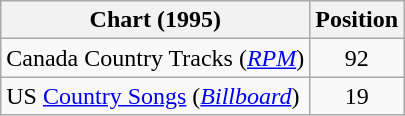<table class="wikitable sortable">
<tr>
<th scope="col">Chart (1995)</th>
<th scope="col">Position</th>
</tr>
<tr>
<td>Canada Country Tracks (<em><a href='#'>RPM</a></em>)</td>
<td align="center">92</td>
</tr>
<tr>
<td>US <a href='#'>Country Songs</a> (<em><a href='#'>Billboard</a></em>)</td>
<td align="center">19</td>
</tr>
</table>
